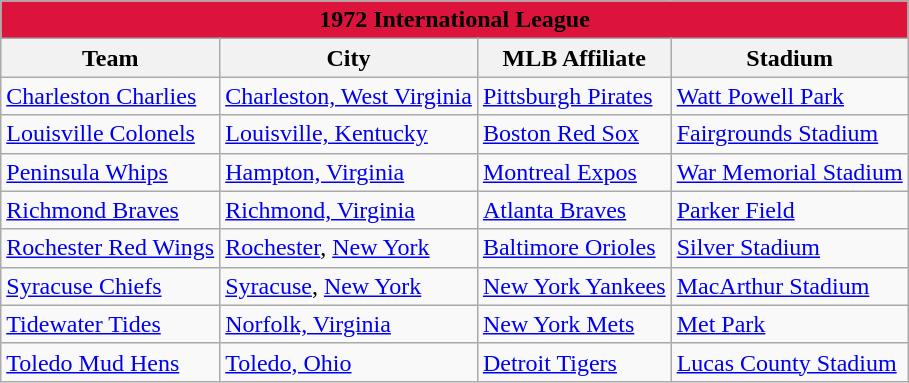<table class="wikitable" style="width:auto">
<tr>
<td bgcolor="#DC143C" align="center" colspan="7"><strong><span>1972 International League</span></strong></td>
</tr>
<tr>
<th>Team</th>
<th>City</th>
<th>MLB Affiliate</th>
<th>Stadium</th>
</tr>
<tr>
<td><a href='#'>Charleston Charlies</a></td>
<td><a href='#'>Charleston, West Virginia</a></td>
<td><a href='#'>Pittsburgh Pirates</a></td>
<td><a href='#'>Watt Powell Park</a></td>
</tr>
<tr>
<td><a href='#'>Louisville Colonels</a></td>
<td><a href='#'>Louisville, Kentucky</a></td>
<td><a href='#'>Boston Red Sox</a></td>
<td><a href='#'>Fairgrounds Stadium</a></td>
</tr>
<tr>
<td><a href='#'>Peninsula Whips</a></td>
<td><a href='#'>Hampton, Virginia</a></td>
<td><a href='#'>Montreal Expos</a></td>
<td><a href='#'>War Memorial Stadium</a></td>
</tr>
<tr>
<td><a href='#'>Richmond Braves</a></td>
<td><a href='#'>Richmond, Virginia</a></td>
<td><a href='#'>Atlanta Braves</a></td>
<td><a href='#'>Parker Field</a></td>
</tr>
<tr>
<td><a href='#'>Rochester Red Wings</a></td>
<td><a href='#'>Rochester</a>, <a href='#'>New York</a></td>
<td><a href='#'>Baltimore Orioles</a></td>
<td><a href='#'>Silver Stadium</a></td>
</tr>
<tr>
<td><a href='#'>Syracuse Chiefs</a></td>
<td><a href='#'>Syracuse</a>, <a href='#'>New York</a></td>
<td><a href='#'>New York Yankees</a></td>
<td><a href='#'>MacArthur Stadium</a></td>
</tr>
<tr>
<td><a href='#'>Tidewater Tides</a></td>
<td><a href='#'>Norfolk, Virginia</a></td>
<td><a href='#'>New York Mets</a></td>
<td><a href='#'>Met Park</a></td>
</tr>
<tr>
<td><a href='#'>Toledo Mud Hens</a></td>
<td><a href='#'>Toledo, Ohio</a></td>
<td><a href='#'>Detroit Tigers</a></td>
<td><a href='#'>Lucas County Stadium</a></td>
</tr>
</table>
